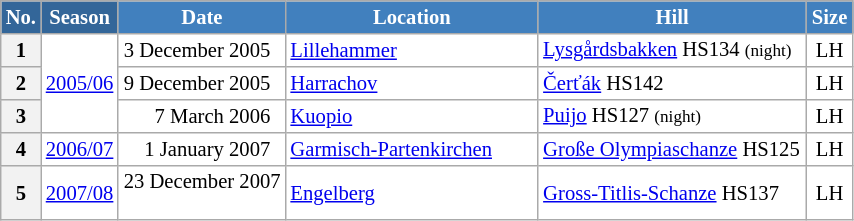<table class="wikitable sortable" style="font-size:86%; line-height:15px; text-align:left; border:grey solid 1px; border-collapse:collapse; background:#ffffff;">
<tr style="background:#efefef;">
<th style="background-color:#369; color:white; width:10px;">No.</th>
<th style="background-color:#369; color:white;  width:30px;">Season</th>
<th style="background-color:#4180be; color:white; width:105px;">Date</th>
<th style="background-color:#4180be; color:white; width:162px;">Location</th>
<th style="background-color:#4180be; color:white; width:172px;">Hill</th>
<th style="background-color:#4180be; color:white; width:25px;">Size</th>
</tr>
<tr>
<th scope=row style="text-align:center;">1</th>
<td align=center rowspan=3><a href='#'>2005/06</a></td>
<td align=right>3 December 2005  </td>
<td> <a href='#'>Lillehammer</a></td>
<td><a href='#'>Lysgårdsbakken</a> HS134 <small>(night)</small></td>
<td align=center>LH</td>
</tr>
<tr>
<th scope=row style="text-align:center;">2</th>
<td align=right>9 December 2005  </td>
<td> <a href='#'>Harrachov</a></td>
<td><a href='#'>Čerťák</a> HS142</td>
<td align=center>LH</td>
</tr>
<tr>
<th scope=row style="text-align:center;">3</th>
<td align=right>7 March 2006  </td>
<td> <a href='#'>Kuopio</a></td>
<td><a href='#'>Puijo</a> HS127 <small>(night)</small></td>
<td align=center>LH</td>
</tr>
<tr>
<th scope=row style="text-align:center;">4</th>
<td align=center><a href='#'>2006/07</a></td>
<td align=right>1 January 2007  </td>
<td> <a href='#'>Garmisch-Partenkirchen</a></td>
<td><a href='#'>Große Olympiaschanze</a> HS125</td>
<td align=center>LH</td>
</tr>
<tr>
<th scope=row style="text-align:center;">5</th>
<td align=center><a href='#'>2007/08</a></td>
<td align=right>23 December 2007  </td>
<td> <a href='#'>Engelberg</a></td>
<td><a href='#'>Gross-Titlis-Schanze</a> HS137</td>
<td align=center>LH</td>
</tr>
</table>
